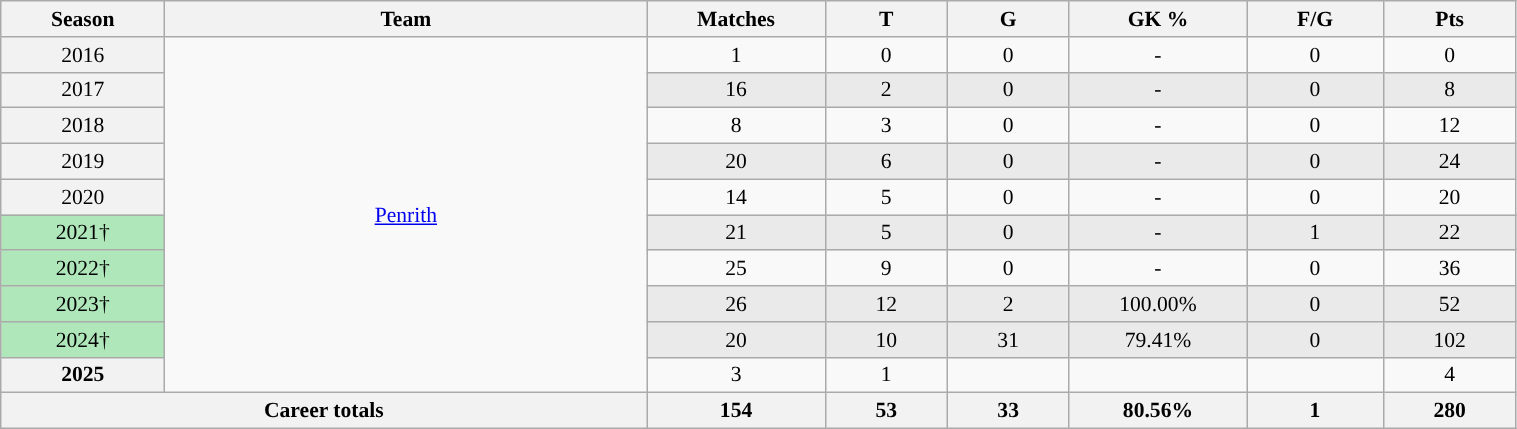<table class="wikitable sortable" style="font-size:90%; text-align:center; width:80%;">
<tr>
<th width="2%">Season</th>
<th width="8%">Team</th>
<th width="2%">Matches</th>
<th width="2%">T</th>
<th width="2%">G</th>
<th width=2%>GK %</th>
<th width="2%">F/G</th>
<th width="2%">Pts</th>
</tr>
<tr>
<th scope="row" style="text-align:center; font-weight:normal">2016</th>
<td rowspan="10"> <a href='#'>Penrith</a></td>
<td>1</td>
<td>0</td>
<td>0</td>
<td>-</td>
<td>0</td>
<td>0</td>
</tr>
<tr style="background:#eaeaea;">
<th scope="row" style="text-align:center; font-weight:normal">2017</th>
<td>16</td>
<td>2</td>
<td>0</td>
<td>-</td>
<td>0</td>
<td>8</td>
</tr>
<tr>
<th scope="row" style="text-align:center; font-weight:normal">2018</th>
<td>8</td>
<td>3</td>
<td>0</td>
<td>-</td>
<td>0</td>
<td>12</td>
</tr>
<tr style="background:#eaeaea;">
<th scope="row" style="text-align:center; font-weight:normal">2019</th>
<td>20</td>
<td>6</td>
<td>0</td>
<td>-</td>
<td>0</td>
<td>24</td>
</tr>
<tr>
<th scope="row" style="text-align:center; font-weight:normal">2020</th>
<td>14</td>
<td>5</td>
<td>0</td>
<td>-</td>
<td>0</td>
<td>20</td>
</tr>
<tr style="background:#eaeaea;">
<th scope="row" style="text-align:center; font-weight:normal; background:#afe6ba;">2021†</th>
<td>21</td>
<td>5</td>
<td>0</td>
<td>-</td>
<td>1</td>
<td>22</td>
</tr>
<tr>
<th scope="row" style="text-align:center; font-weight:normal; background:#afe6ba;">2022†</th>
<td>25</td>
<td>9</td>
<td>0</td>
<td>-</td>
<td>0</td>
<td>36</td>
</tr>
<tr style="background:#eaeaea;">
<th scope="row" style="text-align:center; font-weight:normal; background:#afe6ba;">2023†</th>
<td>26</td>
<td>12</td>
<td>2</td>
<td>100.00%</td>
<td>0</td>
<td>52</td>
</tr>
<tr style="background:#eaeaea">
<th scope="row" style="text-align:center; font-weight:normal; background:#afe6ba;">2024†</th>
<td>20</td>
<td>10</td>
<td>31</td>
<td>79.41%</td>
<td>0</td>
<td>102</td>
</tr>
<tr>
<th>2025</th>
<td>3</td>
<td>1</td>
<td></td>
<td></td>
<td></td>
<td>4</td>
</tr>
<tr class="sortbottom">
<th colspan="2">Career totals</th>
<th>154</th>
<th>53</th>
<th>33</th>
<th>80.56%</th>
<th>1</th>
<th>280</th>
</tr>
</table>
